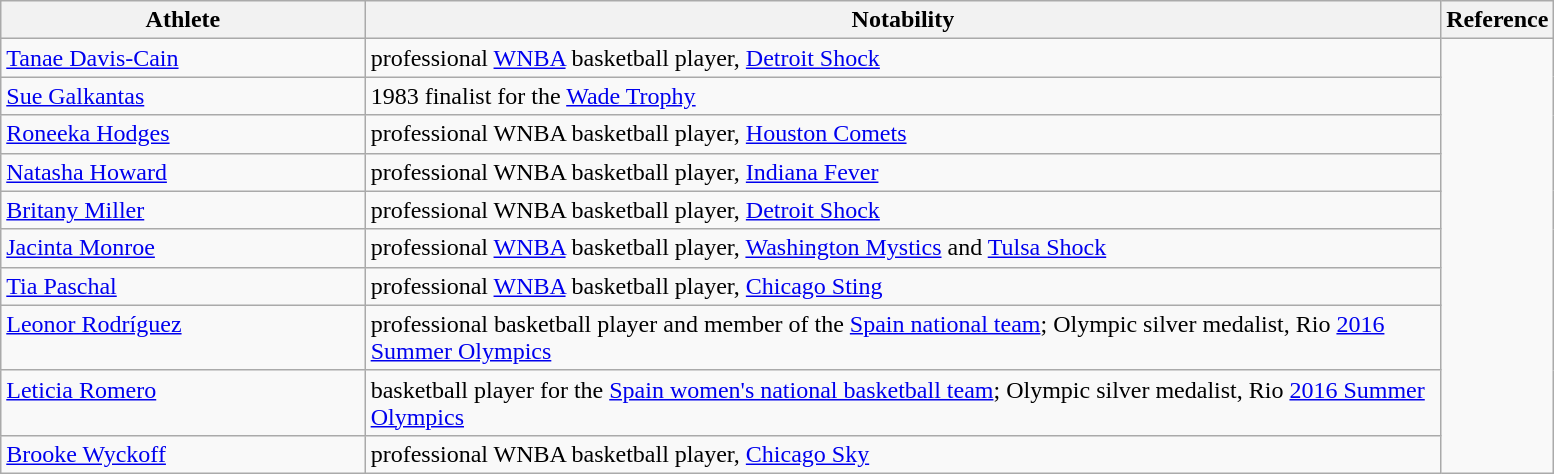<table class="wikitable" style="width:82%">
<tr valign="top">
<th style="width:25%;">Athlete</th>
<th style="width:75%;">Notability</th>
<th style="width:*;" class="unsortable">Reference</th>
</tr>
<tr valign="top">
<td><a href='#'>Tanae Davis-Cain</a></td>
<td>professional <a href='#'>WNBA</a> basketball player, <a href='#'>Detroit Shock</a></td>
</tr>
<tr valign="top">
<td><a href='#'>Sue Galkantas</a></td>
<td>1983 finalist for the <a href='#'>Wade Trophy</a></td>
</tr>
<tr valign="top">
<td><a href='#'>Roneeka Hodges</a></td>
<td>professional WNBA basketball player, <a href='#'>Houston Comets</a></td>
</tr>
<tr valign="top">
<td><a href='#'>Natasha Howard</a></td>
<td>professional WNBA basketball player, <a href='#'>Indiana Fever</a></td>
</tr>
<tr valign="top">
<td><a href='#'>Britany Miller</a></td>
<td>professional WNBA basketball player, <a href='#'>Detroit Shock</a></td>
</tr>
<tr valign="top">
<td><a href='#'>Jacinta Monroe</a></td>
<td>professional <a href='#'>WNBA</a> basketball player, <a href='#'>Washington Mystics</a> and <a href='#'>Tulsa Shock</a></td>
</tr>
<tr valign="top">
<td><a href='#'>Tia Paschal</a></td>
<td>professional <a href='#'>WNBA</a> basketball player, <a href='#'>Chicago Sting</a></td>
</tr>
<tr valign="top">
<td><a href='#'>Leonor Rodríguez</a></td>
<td>professional basketball player and member of the <a href='#'>Spain national team</a>; Olympic silver medalist, Rio <a href='#'>2016 Summer Olympics</a></td>
</tr>
<tr valign="top">
<td><a href='#'>Leticia Romero</a></td>
<td>basketball player for the <a href='#'>Spain women's national basketball team</a>; Olympic silver medalist, Rio <a href='#'>2016 Summer Olympics</a></td>
</tr>
<tr valign="top">
<td><a href='#'>Brooke Wyckoff</a></td>
<td>professional WNBA basketball player, <a href='#'>Chicago Sky</a></td>
</tr>
</table>
